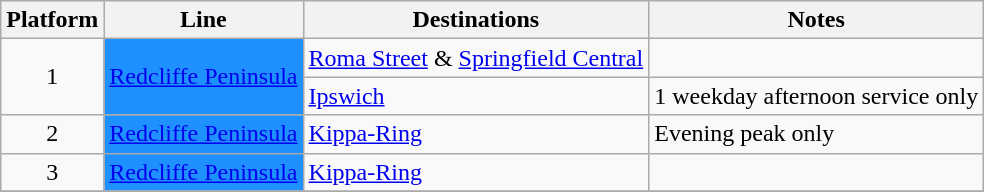<table class="wikitable" style="float: none; margin: 0.5em; ">
<tr>
<th>Platform</th>
<th>Line</th>
<th>Destinations</th>
<th>Notes</th>
</tr>
<tr>
<td rowspan="2" style="text-align:center;">1</td>
<td rowspan="2" style=background:#1e90ff><a href='#'><span>Redcliffe Peninsula</span></a></td>
<td><a href='#'>Roma Street</a> & <a href='#'>Springfield Central</a></td>
<td></td>
</tr>
<tr>
<td><a href='#'>Ipswich</a></td>
<td>1 weekday afternoon service only</td>
</tr>
<tr>
<td style="text-align:center;">2</td>
<td style=background:#1e90ff><a href='#'><span>Redcliffe Peninsula</span></a></td>
<td><a href='#'>Kippa-Ring</a></td>
<td>Evening peak only</td>
</tr>
<tr>
<td style="text-align:center;">3</td>
<td style=background:#1e90ff><a href='#'><span>Redcliffe Peninsula</span></a></td>
<td><a href='#'>Kippa-Ring</a></td>
<td></td>
</tr>
<tr>
</tr>
</table>
